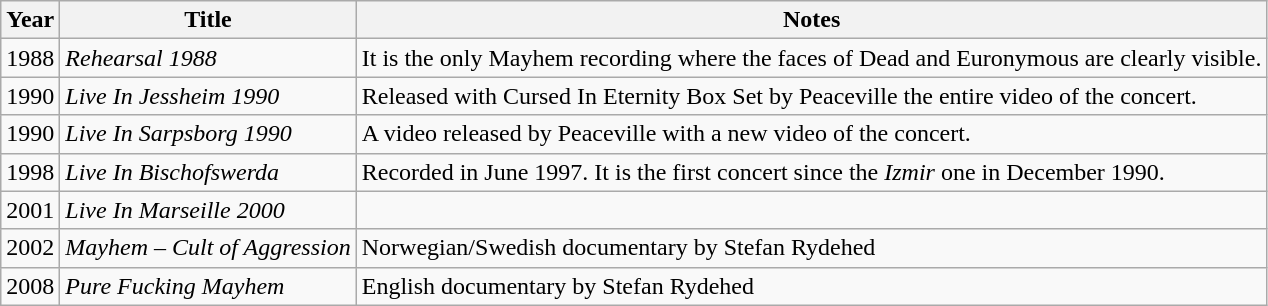<table class="wikitable" border="1">
<tr>
<th>Year</th>
<th>Title</th>
<th>Notes</th>
</tr>
<tr>
<td>1988</td>
<td><em>Rehearsal 1988</em></td>
<td>It is the only Mayhem recording where the faces of Dead and Euronymous are clearly visible.</td>
</tr>
<tr>
<td>1990</td>
<td><em>Live In Jessheim 1990</em></td>
<td>Released with Cursed In Eternity Box Set by Peaceville the entire video of the concert.</td>
</tr>
<tr>
<td>1990</td>
<td><em>Live In Sarpsborg 1990</em></td>
<td>A video released by Peaceville with a new video of the concert.</td>
</tr>
<tr>
<td>1998</td>
<td><em>Live In Bischofswerda</em></td>
<td>Recorded in June 1997. It is the first concert since the <em>Izmir</em> one in December 1990.</td>
</tr>
<tr>
<td>2001</td>
<td><em>Live In Marseille 2000</em></td>
<td></td>
</tr>
<tr>
<td>2002</td>
<td><em>Mayhem – Cult of Aggression</em></td>
<td>Norwegian/Swedish documentary by Stefan Rydehed</td>
</tr>
<tr>
<td>2008</td>
<td><em>Pure Fucking Mayhem</em></td>
<td>English documentary by Stefan Rydehed</td>
</tr>
</table>
